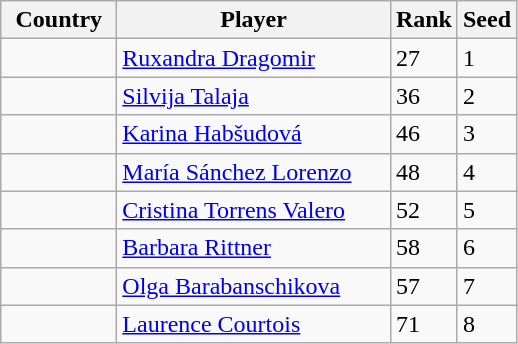<table class="sortable wikitable">
<tr>
<th width="70">Country</th>
<th width="175">Player</th>
<th>Rank</th>
<th>Seed</th>
</tr>
<tr>
<td></td>
<td><a href='#'>Ruxandra Dragomir</a></td>
<td>27</td>
<td>1</td>
</tr>
<tr>
<td></td>
<td><a href='#'>Silvija Talaja</a></td>
<td>36</td>
<td>2</td>
</tr>
<tr>
<td></td>
<td><a href='#'>Karina Habšudová</a></td>
<td>46</td>
<td>3</td>
</tr>
<tr>
<td></td>
<td><a href='#'>María Sánchez Lorenzo</a></td>
<td>48</td>
<td>4</td>
</tr>
<tr>
<td></td>
<td><a href='#'>Cristina Torrens Valero</a></td>
<td>52</td>
<td>5</td>
</tr>
<tr>
<td></td>
<td><a href='#'>Barbara Rittner</a></td>
<td>58</td>
<td>6</td>
</tr>
<tr>
<td></td>
<td><a href='#'>Olga Barabanschikova</a></td>
<td>57</td>
<td>7</td>
</tr>
<tr>
<td></td>
<td><a href='#'>Laurence Courtois</a></td>
<td>71</td>
<td>8</td>
</tr>
</table>
